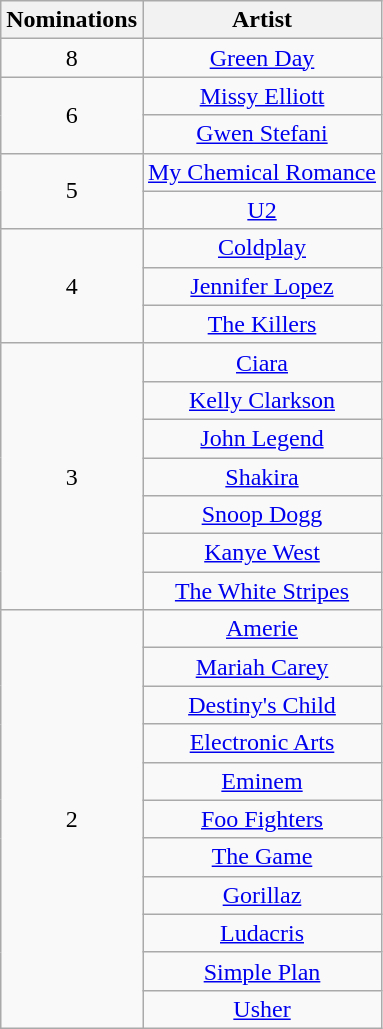<table class="wikitable" rowspan="2" style="text-align:center">
<tr>
<th scope="col" style="width:55px;">Nominations</th>
<th scope="col" style="text-align:center;">Artist</th>
</tr>
<tr>
<td style="text-align:center">8</td>
<td><a href='#'>Green Day</a></td>
</tr>
<tr>
<td rowspan="2" style="text-align:center">6</td>
<td><a href='#'>Missy Elliott</a></td>
</tr>
<tr>
<td><a href='#'>Gwen Stefani</a></td>
</tr>
<tr>
<td rowspan="2" style="text-align:center">5</td>
<td><a href='#'>My Chemical Romance</a></td>
</tr>
<tr>
<td><a href='#'>U2</a></td>
</tr>
<tr>
<td rowspan="3" style="text-align:center">4</td>
<td><a href='#'>Coldplay</a></td>
</tr>
<tr>
<td><a href='#'>Jennifer Lopez</a></td>
</tr>
<tr>
<td><a href='#'>The Killers</a></td>
</tr>
<tr>
<td rowspan="7" style="text-align:center">3</td>
<td><a href='#'>Ciara</a></td>
</tr>
<tr>
<td><a href='#'>Kelly Clarkson</a></td>
</tr>
<tr>
<td><a href='#'>John Legend</a></td>
</tr>
<tr>
<td><a href='#'>Shakira</a></td>
</tr>
<tr>
<td><a href='#'>Snoop Dogg</a></td>
</tr>
<tr>
<td><a href='#'>Kanye West</a></td>
</tr>
<tr>
<td><a href='#'>The White Stripes</a></td>
</tr>
<tr>
<td rowspan="11" style="text-align:center">2</td>
<td><a href='#'>Amerie</a></td>
</tr>
<tr>
<td><a href='#'>Mariah Carey</a></td>
</tr>
<tr>
<td><a href='#'>Destiny's Child</a></td>
</tr>
<tr>
<td><a href='#'>Electronic Arts</a></td>
</tr>
<tr>
<td><a href='#'>Eminem</a></td>
</tr>
<tr>
<td><a href='#'>Foo Fighters</a></td>
</tr>
<tr>
<td><a href='#'>The Game</a></td>
</tr>
<tr>
<td><a href='#'>Gorillaz</a></td>
</tr>
<tr>
<td><a href='#'>Ludacris</a></td>
</tr>
<tr>
<td><a href='#'>Simple Plan</a></td>
</tr>
<tr>
<td><a href='#'>Usher</a></td>
</tr>
</table>
